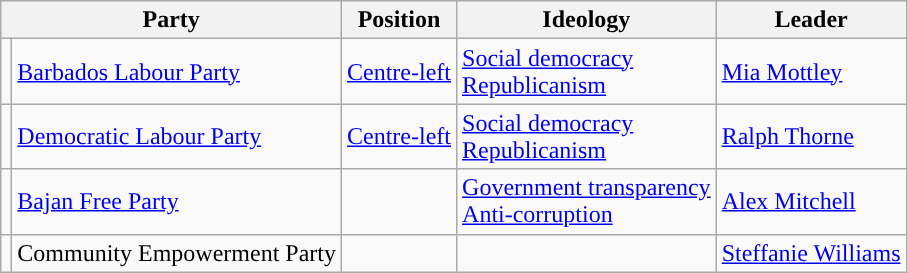<table class="wikitable sortable">
<tr>
<th colspan="2">Party</th>
<th>Position</th>
<th>Ideology</th>
<th>Leader<br></th>
</tr>
<tr>
<td></td>
<td><a href='#'>Barbados Labour Party</a></td>
<td><a href='#'>Centre-left</a></td>
<td><a href='#'>Social democracy</a><br><a href='#'>Republicanism</a></td>
<td><a href='#'>Mia Mottley</a><br></td>
</tr>
<tr>
<td></td>
<td><a href='#'>Democratic Labour Party</a></td>
<td><a href='#'>Centre-left</a></td>
<td><a href='#'>Social democracy</a><br><a href='#'>Republicanism</a></td>
<td><a href='#'>Ralph Thorne</a><br></td>
</tr>
<tr>
<td bgcolor=></td>
<td><a href='#'>Bajan Free Party</a></td>
<td></td>
<td><a href='#'>Government transparency</a><br><a href='#'>Anti-corruption</a> <br></td>
<td><a href='#'>Alex Mitchell</a> <br> </td>
</tr>
<tr>
<td></td>
<td>Community Empowerment Party</td>
<td></td>
<td></td>
<td><a href='#'>Steffanie Williams</a><br> </td>
</tr>
</table>
